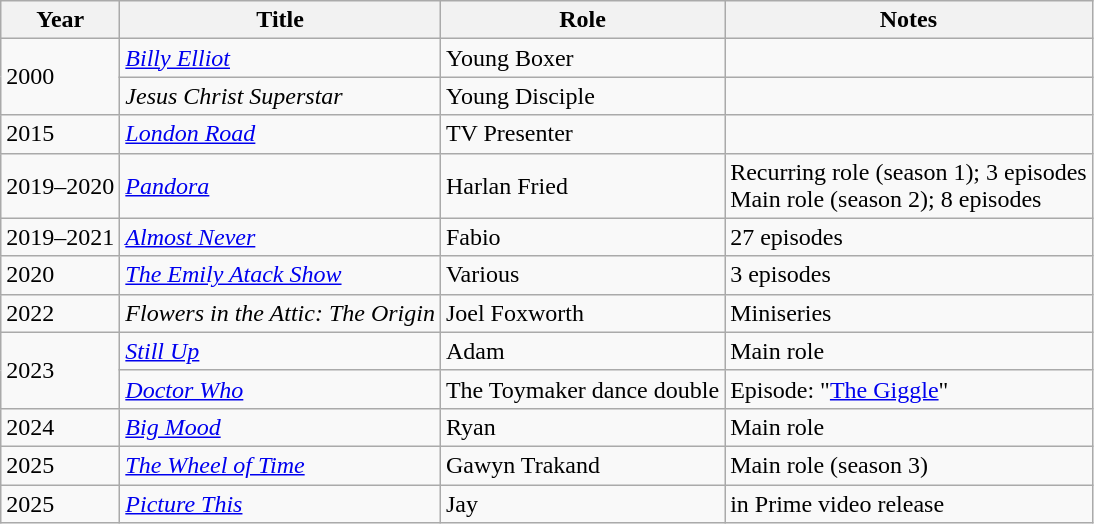<table class="wikitable sortable">
<tr>
<th>Year</th>
<th>Title</th>
<th>Role</th>
<th class="unsortable">Notes</th>
</tr>
<tr>
<td rowspan="2">2000</td>
<td><em><a href='#'>Billy Elliot</a></em></td>
<td>Young Boxer</td>
<td></td>
</tr>
<tr>
<td><em>Jesus Christ Superstar</em></td>
<td>Young Disciple</td>
<td></td>
</tr>
<tr>
<td>2015</td>
<td><em><a href='#'>London Road</a></em></td>
<td>TV Presenter</td>
<td></td>
</tr>
<tr>
<td>2019–2020</td>
<td><em><a href='#'>Pandora</a></em></td>
<td>Harlan Fried</td>
<td>Recurring role (season 1); 3 episodes<br>Main role (season 2); 8 episodes</td>
</tr>
<tr>
<td>2019–2021</td>
<td><em><a href='#'>Almost Never</a></em></td>
<td>Fabio</td>
<td>27 episodes</td>
</tr>
<tr>
<td>2020</td>
<td><em><a href='#'>The Emily Atack Show</a></em></td>
<td>Various</td>
<td>3 episodes</td>
</tr>
<tr>
<td>2022</td>
<td><em>Flowers in the Attic: The Origin</em></td>
<td>Joel Foxworth</td>
<td>Miniseries</td>
</tr>
<tr>
<td rowspan="2">2023</td>
<td><em><a href='#'>Still Up</a></em></td>
<td>Adam</td>
<td>Main role</td>
</tr>
<tr>
<td><em><a href='#'>Doctor Who</a></em></td>
<td>The Toymaker dance double</td>
<td>Episode: "<a href='#'>The Giggle</a>"</td>
</tr>
<tr>
<td>2024</td>
<td><em><a href='#'>Big Mood</a></em></td>
<td>Ryan</td>
<td>Main role</td>
</tr>
<tr>
<td>2025</td>
<td><em><a href='#'>The Wheel of Time</a></em></td>
<td>Gawyn Trakand</td>
<td>Main role (season 3)</td>
</tr>
<tr>
<td>2025</td>
<td><em><a href='#'>Picture This</a></em></td>
<td>Jay</td>
<td>in Prime video release</td>
</tr>
</table>
